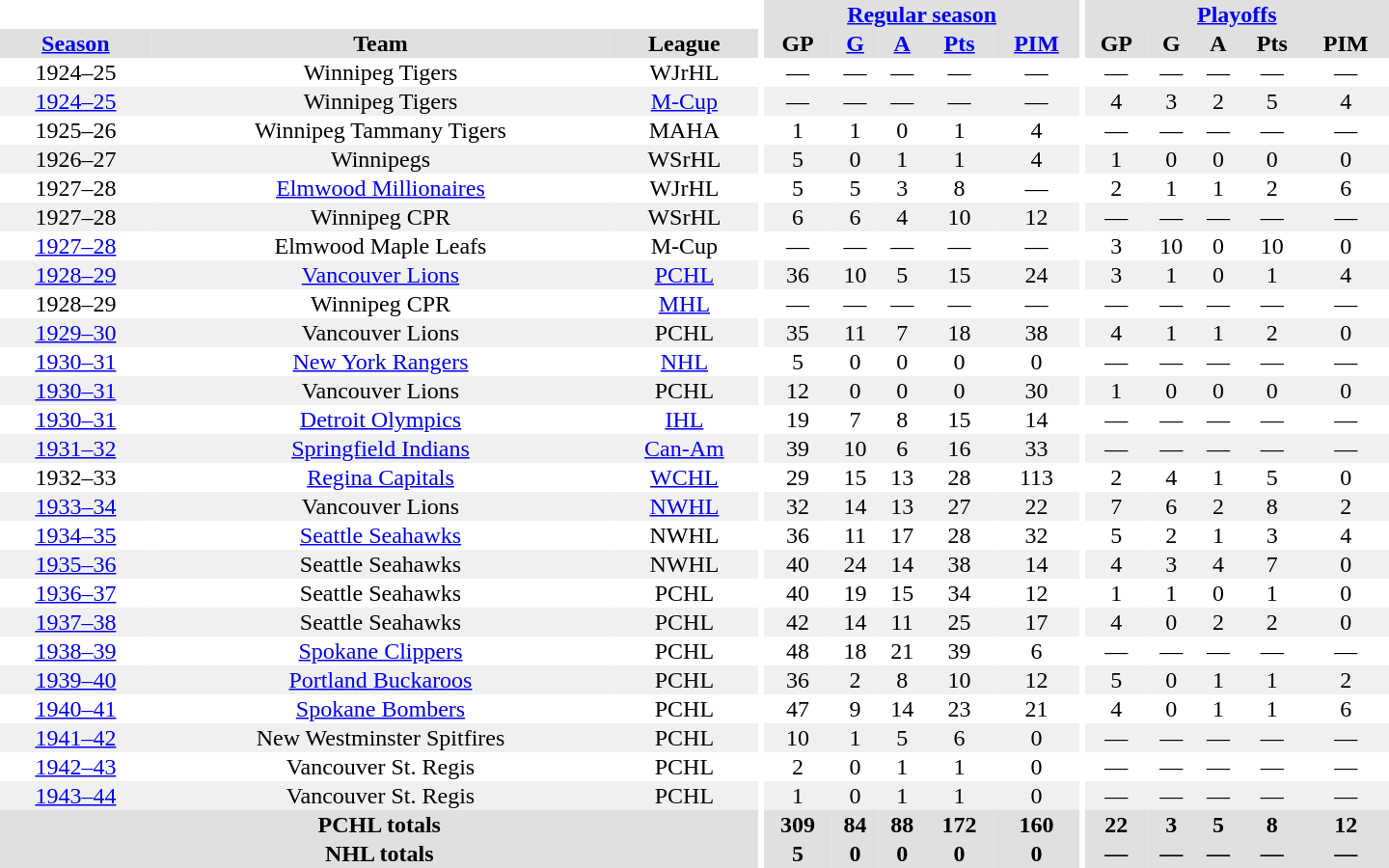<table border="0" cellpadding="1" cellspacing="0" style="text-align:center; width:60em">
<tr bgcolor="#e0e0e0">
<th colspan="3" bgcolor="#ffffff"></th>
<th rowspan="100" bgcolor="#ffffff"></th>
<th colspan="5"><a href='#'>Regular season</a></th>
<th rowspan="100" bgcolor="#ffffff"></th>
<th colspan="5"><a href='#'>Playoffs</a></th>
</tr>
<tr bgcolor="#e0e0e0">
<th><a href='#'>Season</a></th>
<th>Team</th>
<th>League</th>
<th>GP</th>
<th><a href='#'>G</a></th>
<th><a href='#'>A</a></th>
<th><a href='#'>Pts</a></th>
<th><a href='#'>PIM</a></th>
<th>GP</th>
<th>G</th>
<th>A</th>
<th>Pts</th>
<th>PIM</th>
</tr>
<tr>
<td>1924–25</td>
<td>Winnipeg Tigers</td>
<td>WJrHL</td>
<td>—</td>
<td>—</td>
<td>—</td>
<td>—</td>
<td>—</td>
<td>—</td>
<td>—</td>
<td>—</td>
<td>—</td>
<td>—</td>
</tr>
<tr bgcolor="#f0f0f0">
<td><a href='#'>1924–25</a></td>
<td>Winnipeg Tigers</td>
<td><a href='#'>M-Cup</a></td>
<td>—</td>
<td>—</td>
<td>—</td>
<td>—</td>
<td>—</td>
<td>4</td>
<td>3</td>
<td>2</td>
<td>5</td>
<td>4</td>
</tr>
<tr>
<td>1925–26</td>
<td>Winnipeg Tammany Tigers</td>
<td>MAHA</td>
<td>1</td>
<td>1</td>
<td>0</td>
<td>1</td>
<td>4</td>
<td>—</td>
<td>—</td>
<td>—</td>
<td>—</td>
<td>—</td>
</tr>
<tr bgcolor="#f0f0f0">
<td>1926–27</td>
<td>Winnipegs</td>
<td>WSrHL</td>
<td>5</td>
<td>0</td>
<td>1</td>
<td>1</td>
<td>4</td>
<td>1</td>
<td>0</td>
<td>0</td>
<td>0</td>
<td>0</td>
</tr>
<tr>
<td>1927–28</td>
<td><a href='#'>Elmwood Millionaires</a></td>
<td>WJrHL</td>
<td>5</td>
<td>5</td>
<td>3</td>
<td>8</td>
<td>—</td>
<td>2</td>
<td>1</td>
<td>1</td>
<td>2</td>
<td>6</td>
</tr>
<tr bgcolor="#f0f0f0">
<td>1927–28</td>
<td>Winnipeg CPR</td>
<td>WSrHL</td>
<td>6</td>
<td>6</td>
<td>4</td>
<td>10</td>
<td>12</td>
<td>—</td>
<td>—</td>
<td>—</td>
<td>—</td>
<td>—</td>
</tr>
<tr>
<td><a href='#'>1927–28</a></td>
<td>Elmwood Maple Leafs</td>
<td>M-Cup</td>
<td>—</td>
<td>—</td>
<td>—</td>
<td>—</td>
<td>—</td>
<td>3</td>
<td>10</td>
<td>0</td>
<td>10</td>
<td>0</td>
</tr>
<tr bgcolor="#f0f0f0">
<td><a href='#'>1928–29</a></td>
<td><a href='#'>Vancouver Lions</a></td>
<td><a href='#'>PCHL</a></td>
<td>36</td>
<td>10</td>
<td>5</td>
<td>15</td>
<td>24</td>
<td>3</td>
<td>1</td>
<td>0</td>
<td>1</td>
<td>4</td>
</tr>
<tr>
<td>1928–29</td>
<td>Winnipeg CPR</td>
<td><a href='#'>MHL</a></td>
<td>—</td>
<td>—</td>
<td>—</td>
<td>—</td>
<td>—</td>
<td>—</td>
<td>—</td>
<td>—</td>
<td>—</td>
<td>—</td>
</tr>
<tr bgcolor="#f0f0f0">
<td><a href='#'>1929–30</a></td>
<td>Vancouver Lions</td>
<td>PCHL</td>
<td>35</td>
<td>11</td>
<td>7</td>
<td>18</td>
<td>38</td>
<td>4</td>
<td>1</td>
<td>1</td>
<td>2</td>
<td>0</td>
</tr>
<tr>
<td><a href='#'>1930–31</a></td>
<td><a href='#'>New York Rangers</a></td>
<td><a href='#'>NHL</a></td>
<td>5</td>
<td>0</td>
<td>0</td>
<td>0</td>
<td>0</td>
<td>—</td>
<td>—</td>
<td>—</td>
<td>—</td>
<td>—</td>
</tr>
<tr bgcolor="#f0f0f0">
<td><a href='#'>1930–31</a></td>
<td>Vancouver Lions</td>
<td>PCHL</td>
<td>12</td>
<td>0</td>
<td>0</td>
<td>0</td>
<td>30</td>
<td>1</td>
<td>0</td>
<td>0</td>
<td>0</td>
<td>0</td>
</tr>
<tr>
<td><a href='#'>1930–31</a></td>
<td><a href='#'>Detroit Olympics</a></td>
<td><a href='#'>IHL</a></td>
<td>19</td>
<td>7</td>
<td>8</td>
<td>15</td>
<td>14</td>
<td>—</td>
<td>—</td>
<td>—</td>
<td>—</td>
<td>—</td>
</tr>
<tr bgcolor="#f0f0f0">
<td><a href='#'>1931–32</a></td>
<td><a href='#'>Springfield Indians</a></td>
<td><a href='#'>Can-Am</a></td>
<td>39</td>
<td>10</td>
<td>6</td>
<td>16</td>
<td>33</td>
<td>—</td>
<td>—</td>
<td>—</td>
<td>—</td>
<td>—</td>
</tr>
<tr>
<td>1932–33</td>
<td><a href='#'>Regina Capitals</a></td>
<td><a href='#'>WCHL</a></td>
<td>29</td>
<td>15</td>
<td>13</td>
<td>28</td>
<td>113</td>
<td>2</td>
<td>4</td>
<td>1</td>
<td>5</td>
<td>0</td>
</tr>
<tr bgcolor="#f0f0f0">
<td><a href='#'>1933–34</a></td>
<td>Vancouver Lions</td>
<td><a href='#'>NWHL</a></td>
<td>32</td>
<td>14</td>
<td>13</td>
<td>27</td>
<td>22</td>
<td>7</td>
<td>6</td>
<td>2</td>
<td>8</td>
<td>2</td>
</tr>
<tr>
<td><a href='#'>1934–35</a></td>
<td><a href='#'>Seattle Seahawks</a></td>
<td>NWHL</td>
<td>36</td>
<td>11</td>
<td>17</td>
<td>28</td>
<td>32</td>
<td>5</td>
<td>2</td>
<td>1</td>
<td>3</td>
<td>4</td>
</tr>
<tr bgcolor="#f0f0f0">
<td><a href='#'>1935–36</a></td>
<td>Seattle Seahawks</td>
<td>NWHL</td>
<td>40</td>
<td>24</td>
<td>14</td>
<td>38</td>
<td>14</td>
<td>4</td>
<td>3</td>
<td>4</td>
<td>7</td>
<td>0</td>
</tr>
<tr>
<td><a href='#'>1936–37</a></td>
<td>Seattle Seahawks</td>
<td>PCHL</td>
<td>40</td>
<td>19</td>
<td>15</td>
<td>34</td>
<td>12</td>
<td>1</td>
<td>1</td>
<td>0</td>
<td>1</td>
<td>0</td>
</tr>
<tr bgcolor="#f0f0f0">
<td><a href='#'>1937–38</a></td>
<td>Seattle Seahawks</td>
<td>PCHL</td>
<td>42</td>
<td>14</td>
<td>11</td>
<td>25</td>
<td>17</td>
<td>4</td>
<td>0</td>
<td>2</td>
<td>2</td>
<td>0</td>
</tr>
<tr>
<td><a href='#'>1938–39</a></td>
<td><a href='#'>Spokane Clippers</a></td>
<td>PCHL</td>
<td>48</td>
<td>18</td>
<td>21</td>
<td>39</td>
<td>6</td>
<td>—</td>
<td>—</td>
<td>—</td>
<td>—</td>
<td>—</td>
</tr>
<tr bgcolor="#f0f0f0">
<td><a href='#'>1939–40</a></td>
<td><a href='#'>Portland Buckaroos</a></td>
<td>PCHL</td>
<td>36</td>
<td>2</td>
<td>8</td>
<td>10</td>
<td>12</td>
<td>5</td>
<td>0</td>
<td>1</td>
<td>1</td>
<td>2</td>
</tr>
<tr>
<td><a href='#'>1940–41</a></td>
<td><a href='#'>Spokane Bombers</a></td>
<td>PCHL</td>
<td>47</td>
<td>9</td>
<td>14</td>
<td>23</td>
<td>21</td>
<td>4</td>
<td>0</td>
<td>1</td>
<td>1</td>
<td>6</td>
</tr>
<tr bgcolor="#f0f0f0">
<td><a href='#'>1941–42</a></td>
<td>New Westminster Spitfires</td>
<td>PCHL</td>
<td>10</td>
<td>1</td>
<td>5</td>
<td>6</td>
<td>0</td>
<td>—</td>
<td>—</td>
<td>—</td>
<td>—</td>
<td>—</td>
</tr>
<tr>
<td><a href='#'>1942–43</a></td>
<td>Vancouver St. Regis</td>
<td>PCHL</td>
<td>2</td>
<td>0</td>
<td>1</td>
<td>1</td>
<td>0</td>
<td>—</td>
<td>—</td>
<td>—</td>
<td>—</td>
<td>—</td>
</tr>
<tr bgcolor="#f0f0f0">
<td><a href='#'>1943–44</a></td>
<td>Vancouver St. Regis</td>
<td>PCHL</td>
<td>1</td>
<td>0</td>
<td>1</td>
<td>1</td>
<td>0</td>
<td>—</td>
<td>—</td>
<td>—</td>
<td>—</td>
<td>—</td>
</tr>
<tr bgcolor="#e0e0e0">
<th colspan="3">PCHL totals</th>
<th>309</th>
<th>84</th>
<th>88</th>
<th>172</th>
<th>160</th>
<th>22</th>
<th>3</th>
<th>5</th>
<th>8</th>
<th>12</th>
</tr>
<tr bgcolor="#e0e0e0">
<th colspan="3">NHL totals</th>
<th>5</th>
<th>0</th>
<th>0</th>
<th>0</th>
<th>0</th>
<th>—</th>
<th>—</th>
<th>—</th>
<th>—</th>
<th>—</th>
</tr>
</table>
